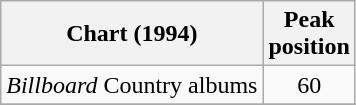<table class="wikitable">
<tr>
<th>Chart (1994)</th>
<th>Peak<br>position</th>
</tr>
<tr>
<td><em>Billboard</em> Country albums</td>
<td align="center">60</td>
</tr>
<tr>
</tr>
</table>
